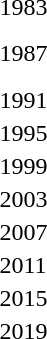<table>
<tr>
<td>1983</td>
<td></td>
<td></td>
<td></td>
</tr>
<tr>
<td>1987</td>
<td></td>
<td></td>
<td><br><br></td>
</tr>
<tr>
<td>1991</td>
<td></td>
<td></td>
<td><br></td>
</tr>
<tr>
<td>1995</td>
<td></td>
<td></td>
<td><br></td>
</tr>
<tr>
<td>1999</td>
<td></td>
<td></td>
<td><br></td>
</tr>
<tr>
<td>2003</td>
<td></td>
<td></td>
<td><br></td>
</tr>
<tr>
<td>2007</td>
<td></td>
<td></td>
<td><br></td>
</tr>
<tr>
<td rowspan=2>2011<br></td>
<td rowspan=2></td>
<td rowspan=2></td>
<td></td>
</tr>
<tr>
<td></td>
</tr>
<tr>
<td rowspan=2>2015<br></td>
<td rowspan=2></td>
<td rowspan=2></td>
<td></td>
</tr>
<tr>
<td></td>
</tr>
<tr>
<td rowspan=2>2019<br></td>
<td rowspan=2></td>
<td rowspan=2></td>
<td></td>
</tr>
<tr>
<td></td>
</tr>
</table>
